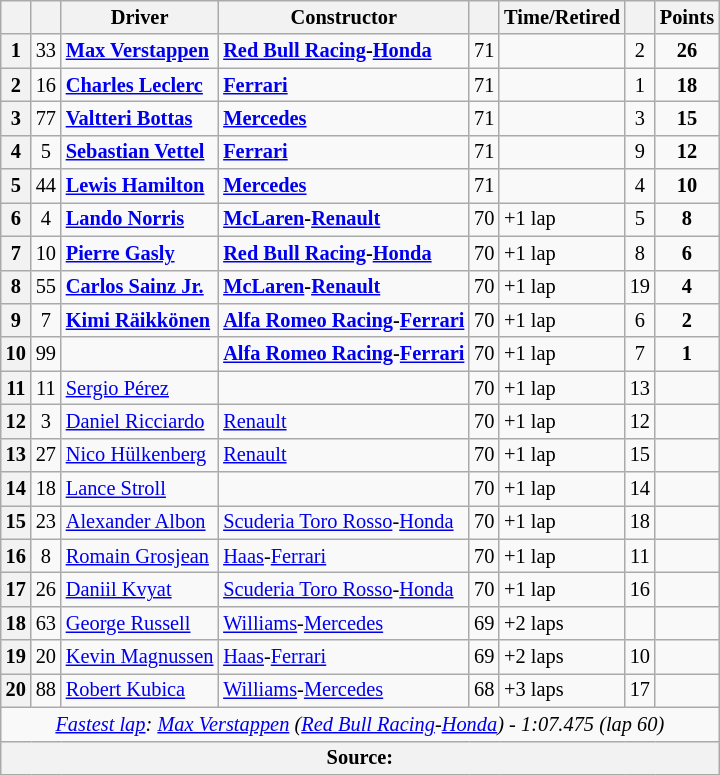<table class="wikitable sortable" style="font-size:85%">
<tr>
<th scope="col"></th>
<th scope="col"></th>
<th scope="col">Driver</th>
<th scope="col">Constructor</th>
<th scope="col" class="unsortable"></th>
<th scope="col" class="unsortable">Time/Retired</th>
<th scope="col"></th>
<th scope="col">Points</th>
</tr>
<tr>
<th>1</th>
<td align="center">33</td>
<td data-sort-value="VER"> <strong><a href='#'>Max Verstappen</a></strong></td>
<td><strong><a href='#'>Red Bull Racing</a>-<a href='#'>Honda</a></strong></td>
<td>71</td>
<td></td>
<td align="center">2</td>
<td align="center"><strong>26</strong></td>
</tr>
<tr>
<th>2</th>
<td align="center">16</td>
<td data-sort-value="LEC"> <strong><a href='#'>Charles Leclerc</a></strong></td>
<td><strong><a href='#'>Ferrari</a></strong></td>
<td>71</td>
<td></td>
<td align="center">1</td>
<td align="center"><strong>18</strong></td>
</tr>
<tr>
<th>3</th>
<td align="center">77</td>
<td data-sort-value="BOT"> <strong><a href='#'>Valtteri Bottas</a></strong></td>
<td><strong><a href='#'>Mercedes</a></strong></td>
<td>71</td>
<td></td>
<td align="center">3</td>
<td align="center"><strong>15</strong></td>
</tr>
<tr>
<th>4</th>
<td align="center">5</td>
<td data-sort-value="VET"> <strong><a href='#'>Sebastian Vettel</a></strong></td>
<td><strong><a href='#'>Ferrari</a></strong></td>
<td>71</td>
<td></td>
<td align="center">9</td>
<td align="center"><strong>12</strong></td>
</tr>
<tr>
<th>5</th>
<td align="center">44</td>
<td data-sort-value="HAM"> <strong><a href='#'>Lewis Hamilton</a></strong></td>
<td><strong><a href='#'>Mercedes</a></strong></td>
<td>71</td>
<td></td>
<td align="center">4</td>
<td align="center"><strong>10</strong></td>
</tr>
<tr>
<th>6</th>
<td align="center">4</td>
<td data-sort-value="NOR"> <strong><a href='#'>Lando Norris</a></strong></td>
<td><strong><a href='#'>McLaren</a>-<a href='#'>Renault</a></strong></td>
<td>70</td>
<td>+1 lap</td>
<td align="center">5</td>
<td align="center"><strong>8</strong></td>
</tr>
<tr>
<th>7</th>
<td align="center">10</td>
<td data-sort-value="GAS"> <strong><a href='#'>Pierre Gasly</a></strong></td>
<td><strong><a href='#'>Red Bull Racing</a>-<a href='#'>Honda</a></strong></td>
<td>70</td>
<td>+1 lap</td>
<td align="center">8</td>
<td align="center"><strong>6</strong></td>
</tr>
<tr>
<th>8</th>
<td align="center">55</td>
<td data-sort-value="SAI"> <strong><a href='#'>Carlos Sainz Jr.</a></strong></td>
<td><strong><a href='#'>McLaren</a>-<a href='#'>Renault</a></strong></td>
<td>70</td>
<td>+1 lap</td>
<td align="center">19</td>
<td align="center"><strong>4</strong></td>
</tr>
<tr>
<th>9</th>
<td align="center">7</td>
<td data-sort-value="RAI"> <strong><a href='#'>Kimi Räikkönen</a></strong></td>
<td><strong><a href='#'>Alfa Romeo Racing</a>-<a href='#'>Ferrari</a></strong></td>
<td>70</td>
<td>+1 lap</td>
<td align="center">6</td>
<td align="center"><strong>2</strong></td>
</tr>
<tr>
<th>10</th>
<td align="center">99</td>
<td data-sort-value="GIO"></td>
<td><strong><a href='#'>Alfa Romeo Racing</a>-<a href='#'>Ferrari</a></strong></td>
<td>70</td>
<td>+1 lap</td>
<td align="center">7</td>
<td align="center"><strong>1</strong></td>
</tr>
<tr>
<th>11</th>
<td align="center">11</td>
<td data-sort-value="PER"> <a href='#'>Sergio Pérez</a></td>
<td></td>
<td>70</td>
<td>+1 lap</td>
<td align="center">13</td>
<td></td>
</tr>
<tr>
<th>12</th>
<td align="center">3</td>
<td data-sort-value="RIC"> <a href='#'>Daniel Ricciardo</a></td>
<td><a href='#'>Renault</a></td>
<td>70</td>
<td>+1 lap</td>
<td align="center">12</td>
<td></td>
</tr>
<tr>
<th>13</th>
<td align="center">27</td>
<td data-sort-value="HUL"> <a href='#'>Nico Hülkenberg</a></td>
<td><a href='#'>Renault</a></td>
<td>70</td>
<td>+1 lap</td>
<td align="center">15</td>
<td></td>
</tr>
<tr>
<th>14</th>
<td align="center">18</td>
<td data-sort-value="STR"> <a href='#'>Lance Stroll</a></td>
<td></td>
<td>70</td>
<td>+1 lap</td>
<td align="center">14</td>
<td></td>
</tr>
<tr>
<th>15</th>
<td align="center">23</td>
<td data-sort-value="ALB"> <a href='#'>Alexander Albon</a></td>
<td><a href='#'>Scuderia Toro Rosso</a>-<a href='#'>Honda</a></td>
<td>70</td>
<td>+1 lap</td>
<td align="center">18</td>
<td></td>
</tr>
<tr>
<th>16</th>
<td align="center">8</td>
<td data-sort-value="GRO"> <a href='#'>Romain Grosjean</a></td>
<td><a href='#'>Haas</a>-<a href='#'>Ferrari</a></td>
<td>70</td>
<td>+1 lap</td>
<td align="center">11</td>
<td></td>
</tr>
<tr>
<th>17</th>
<td align="center">26</td>
<td data-sort-value="KVY"> <a href='#'>Daniil Kvyat</a></td>
<td><a href='#'>Scuderia Toro Rosso</a>-<a href='#'>Honda</a></td>
<td>70</td>
<td>+1 lap</td>
<td align="center">16</td>
<td></td>
</tr>
<tr>
<th>18</th>
<td align="center">63</td>
<td data-sort-value="RUS"> <a href='#'>George Russell</a></td>
<td><a href='#'>Williams</a>-<a href='#'>Mercedes</a></td>
<td>69</td>
<td>+2 laps</td>
<td align="center" data-sort-value="20"></td>
<td></td>
</tr>
<tr>
<th>19</th>
<td align="center">20</td>
<td data-sort-value="MAG"> <a href='#'>Kevin Magnussen</a></td>
<td><a href='#'>Haas</a>-<a href='#'>Ferrari</a></td>
<td>69</td>
<td>+2 laps</td>
<td align="center">10</td>
<td></td>
</tr>
<tr>
<th>20</th>
<td align="center">88</td>
<td data-sort-value="KUB"> <a href='#'>Robert Kubica</a></td>
<td><a href='#'>Williams</a>-<a href='#'>Mercedes</a></td>
<td>68</td>
<td>+3 laps</td>
<td align="center">17</td>
<td></td>
</tr>
<tr class="sortbottom">
<td colspan="8" align="center"><em><a href='#'>Fastest lap</a>:  <a href='#'>Max Verstappen</a> (<a href='#'>Red Bull Racing</a>-<a href='#'>Honda</a>) - 1:07.475 (lap 60) </em></td>
</tr>
<tr>
<th colspan="8">Source:</th>
</tr>
</table>
